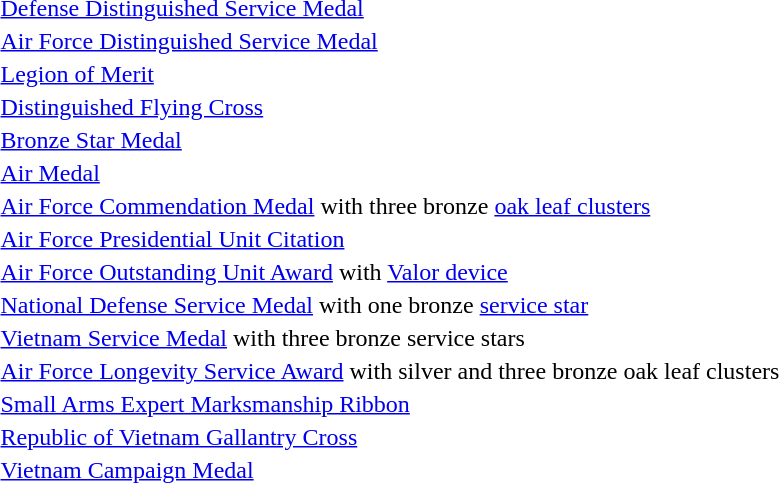<table>
<tr>
<td></td>
<td><a href='#'>Defense Distinguished Service Medal</a></td>
</tr>
<tr>
<td></td>
<td><a href='#'>Air Force Distinguished Service Medal</a></td>
</tr>
<tr>
<td></td>
<td><a href='#'>Legion of Merit</a></td>
</tr>
<tr>
<td></td>
<td><a href='#'>Distinguished Flying Cross</a></td>
</tr>
<tr>
<td></td>
<td><a href='#'>Bronze Star Medal</a></td>
</tr>
<tr>
<td></td>
<td><a href='#'>Air Medal</a></td>
</tr>
<tr>
<td></td>
<td><a href='#'>Air Force Commendation Medal</a> with three bronze <a href='#'>oak leaf clusters</a></td>
</tr>
<tr>
<td></td>
<td><a href='#'>Air Force Presidential Unit Citation</a></td>
</tr>
<tr>
<td></td>
<td><a href='#'>Air Force Outstanding Unit Award</a> with <a href='#'>Valor device</a></td>
</tr>
<tr>
<td></td>
<td><a href='#'>National Defense Service Medal</a> with one bronze <a href='#'>service star</a></td>
</tr>
<tr>
<td></td>
<td><a href='#'>Vietnam Service Medal</a> with three bronze service stars</td>
</tr>
<tr>
<td></td>
<td><a href='#'>Air Force Longevity Service Award</a> with silver and three bronze oak leaf clusters</td>
</tr>
<tr>
<td></td>
<td><a href='#'>Small Arms Expert Marksmanship Ribbon</a></td>
</tr>
<tr>
<td></td>
<td><a href='#'>Republic of Vietnam Gallantry Cross</a></td>
</tr>
<tr>
<td></td>
<td><a href='#'>Vietnam Campaign Medal</a></td>
</tr>
</table>
